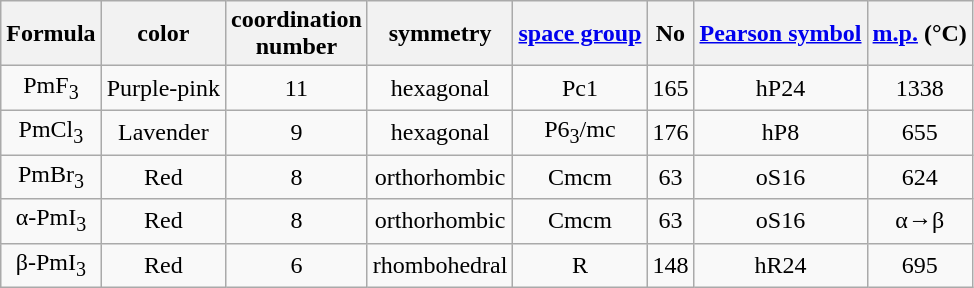<table Class = "wikitable" style = "text-align: center">
<tr>
<th>Formula</th>
<th>color</th>
<th>coordination<br>number</th>
<th>symmetry</th>
<th><a href='#'>space group</a></th>
<th>No</th>
<th><a href='#'>Pearson symbol</a></th>
<th><a href='#'>m.p.</a> (°C)</th>
</tr>
<tr>
<td>PmF<sub>3</sub></td>
<td>Purple-pink</td>
<td>11</td>
<td>hexagonal</td>
<td>Pc1</td>
<td>165</td>
<td>hP24</td>
<td>1338</td>
</tr>
<tr>
<td>PmCl<sub>3</sub></td>
<td>Lavender</td>
<td>9</td>
<td>hexagonal</td>
<td>P6<sub>3</sub>/mc</td>
<td>176</td>
<td>hP8</td>
<td>655</td>
</tr>
<tr>
<td>PmBr<sub>3</sub></td>
<td>Red</td>
<td>8</td>
<td>orthorhombic</td>
<td>Cmcm</td>
<td>63</td>
<td>oS16</td>
<td>624</td>
</tr>
<tr>
<td>α-PmI<sub>3</sub></td>
<td>Red</td>
<td>8</td>
<td>orthorhombic</td>
<td>Cmcm</td>
<td>63</td>
<td>oS16</td>
<td>α→β</td>
</tr>
<tr>
<td>β-PmI<sub>3</sub></td>
<td>Red</td>
<td>6</td>
<td>rhombohedral</td>
<td>R</td>
<td>148</td>
<td>hR24</td>
<td>695</td>
</tr>
</table>
